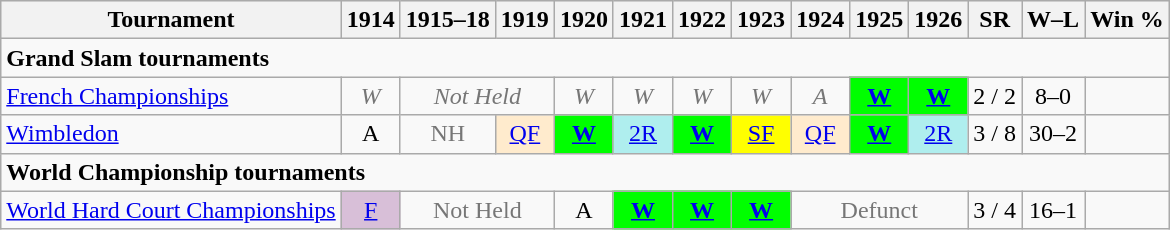<table class="wikitable" style=text-align:center>
<tr bgcolor="#efefef">
<th>Tournament</th>
<th>1914</th>
<th>1915–18</th>
<th>1919</th>
<th>1920</th>
<th>1921</th>
<th>1922</th>
<th>1923</th>
<th>1924</th>
<th>1925</th>
<th>1926</th>
<th>SR</th>
<th>W–L</th>
<th>Win %</th>
</tr>
<tr>
<td colspan="26" align="left"><strong>Grand Slam tournaments</strong></td>
</tr>
<tr>
<td align=left><a href='#'>French Championships</a></td>
<td style=color:#767676><em>W</em></td>
<td colspan=2 style=color:#767676><em>Not Held</em></td>
<td style=color:#767676><em>W</em></td>
<td style=color:#767676><em>W</em></td>
<td style=color:#767676><em>W</em></td>
<td style=color:#767676><em>W</em></td>
<td style=color:#767676><em>A</em></td>
<td style="background:#00ff00;"><a href='#'><strong>W</strong></a></td>
<td style="background:#00ff00;"><a href='#'><strong>W</strong></a></td>
<td>2 / 2</td>
<td>8–0</td>
<td></td>
</tr>
<tr>
<td align=left><a href='#'>Wimbledon</a></td>
<td>A</td>
<td colspan=1 style=color:#767676>NH</td>
<td style="background:#ffebcd;"><a href='#'>QF</a></td>
<td style="background:#00ff00;"><a href='#'><strong>W</strong></a></td>
<td style="background:#afeeee;"><a href='#'>2R</a></td>
<td style="background:#00ff00;"><a href='#'><strong>W</strong></a></td>
<td style="background:yellow;"><a href='#'>SF</a></td>
<td style="background:#ffebcd;"><a href='#'>QF</a></td>
<td style="background:#00ff00;"><a href='#'><strong>W</strong></a></td>
<td style="background:#afeeee;"><a href='#'>2R</a></td>
<td>3 / 8</td>
<td>30–2</td>
<td></td>
</tr>
<tr>
<td colspan="26" align="left"><strong>World Championship tournaments</strong></td>
</tr>
<tr>
<td align=left><a href='#'>World Hard Court Championships</a></td>
<td style="background:thistle;"><a href='#'>F</a></td>
<td colspan=2 style=color:#767676>Not Held</td>
<td>A</td>
<td style="background:#00ff00;"><a href='#'><strong>W</strong></a></td>
<td style="background:#00ff00;"><a href='#'><strong>W</strong></a></td>
<td style="background:#00ff00;"><a href='#'><strong>W</strong></a></td>
<td colspan=3 style=color:#767676>Defunct</td>
<td>3 / 4</td>
<td>16–1</td>
<td></td>
</tr>
</table>
